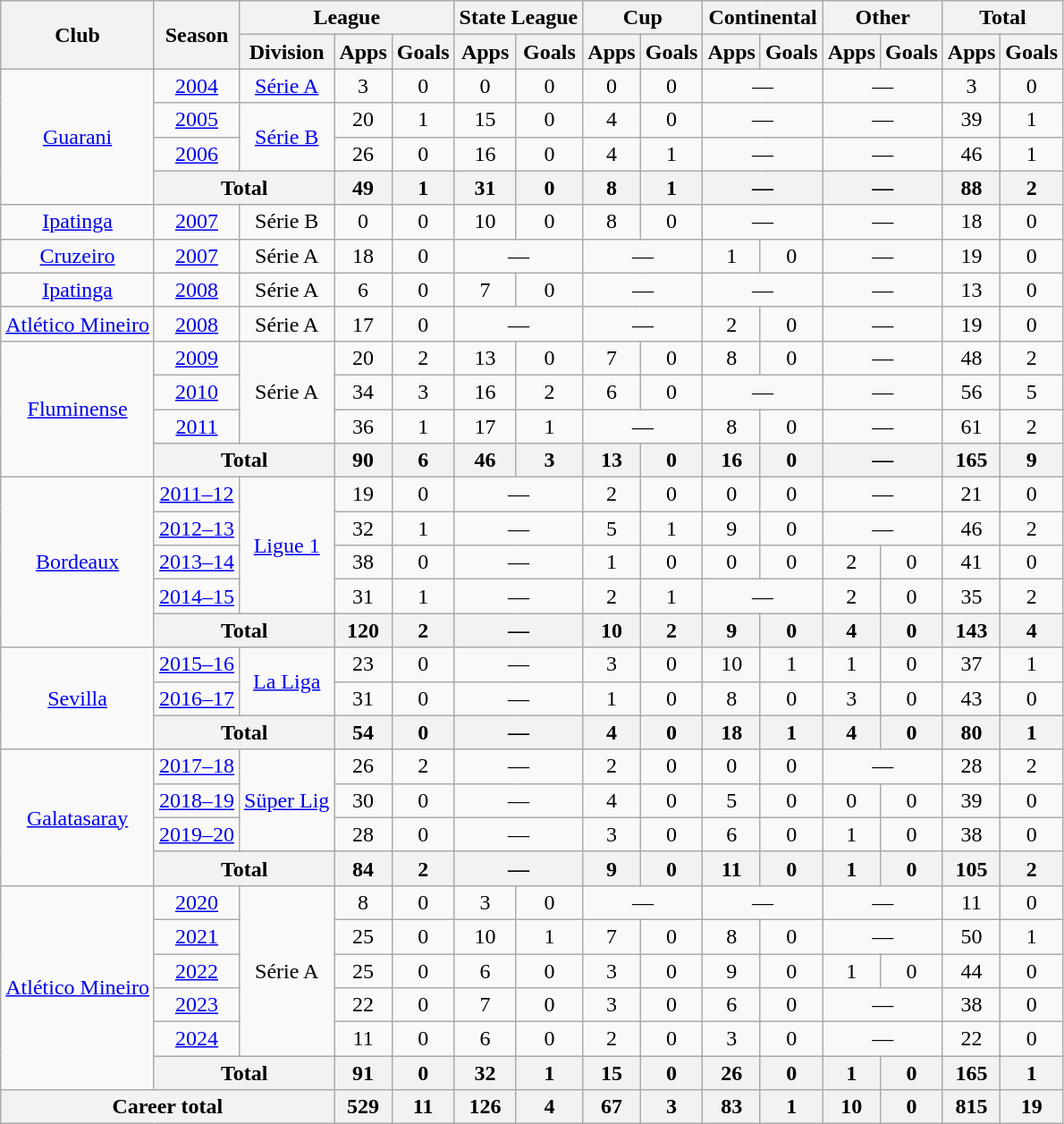<table class="wikitable" style="text-align:center">
<tr>
<th rowspan="2">Club</th>
<th rowspan="2">Season</th>
<th colspan="3">League</th>
<th colspan="2">State League</th>
<th colspan="2">Cup</th>
<th colspan="2">Continental</th>
<th colspan="2">Other</th>
<th colspan="2">Total</th>
</tr>
<tr>
<th>Division</th>
<th>Apps</th>
<th>Goals</th>
<th>Apps</th>
<th>Goals</th>
<th>Apps</th>
<th>Goals</th>
<th>Apps</th>
<th>Goals</th>
<th>Apps</th>
<th>Goals</th>
<th>Apps</th>
<th>Goals</th>
</tr>
<tr>
<td rowspan="4"><a href='#'>Guarani</a></td>
<td><a href='#'>2004</a></td>
<td><a href='#'>Série A</a></td>
<td>3</td>
<td>0</td>
<td>0</td>
<td>0</td>
<td>0</td>
<td>0</td>
<td colspan="2">—</td>
<td colspan="2">—</td>
<td>3</td>
<td>0</td>
</tr>
<tr>
<td><a href='#'>2005</a></td>
<td rowspan="2"><a href='#'>Série B</a></td>
<td>20</td>
<td>1</td>
<td>15</td>
<td>0</td>
<td>4</td>
<td>0</td>
<td colspan="2">—</td>
<td colspan="2">—</td>
<td>39</td>
<td>1</td>
</tr>
<tr>
<td><a href='#'>2006</a></td>
<td>26</td>
<td>0</td>
<td>16</td>
<td>0</td>
<td>4</td>
<td>1</td>
<td colspan="2">—</td>
<td colspan="2">—</td>
<td>46</td>
<td>1</td>
</tr>
<tr>
<th colspan="2">Total</th>
<th>49</th>
<th>1</th>
<th>31</th>
<th>0</th>
<th>8</th>
<th>1</th>
<th colspan="2">—</th>
<th colspan="2">—</th>
<th>88</th>
<th>2</th>
</tr>
<tr>
<td><a href='#'>Ipatinga</a></td>
<td><a href='#'>2007</a></td>
<td>Série B</td>
<td>0</td>
<td>0</td>
<td>10</td>
<td>0</td>
<td>8</td>
<td>0</td>
<td colspan="2">—</td>
<td colspan="2">—</td>
<td>18</td>
<td>0</td>
</tr>
<tr>
<td><a href='#'>Cruzeiro</a></td>
<td><a href='#'>2007</a></td>
<td>Série A</td>
<td>18</td>
<td>0</td>
<td colspan="2">—</td>
<td colspan="2">—</td>
<td>1</td>
<td>0</td>
<td colspan="2">—</td>
<td>19</td>
<td>0</td>
</tr>
<tr>
<td><a href='#'>Ipatinga</a></td>
<td><a href='#'>2008</a></td>
<td>Série A</td>
<td>6</td>
<td>0</td>
<td>7</td>
<td>0</td>
<td colspan="2">—</td>
<td colspan="2">—</td>
<td colspan="2">—</td>
<td>13</td>
<td>0</td>
</tr>
<tr>
<td><a href='#'>Atlético Mineiro</a></td>
<td><a href='#'>2008</a></td>
<td>Série A</td>
<td>17</td>
<td>0</td>
<td colspan="2">—</td>
<td colspan="2">—</td>
<td>2</td>
<td>0</td>
<td colspan="2">—</td>
<td>19</td>
<td>0</td>
</tr>
<tr>
<td rowspan="4"><a href='#'>Fluminense</a></td>
<td><a href='#'>2009</a></td>
<td rowspan="3">Série A</td>
<td>20</td>
<td>2</td>
<td>13</td>
<td>0</td>
<td>7</td>
<td>0</td>
<td>8</td>
<td>0</td>
<td colspan="2">—</td>
<td>48</td>
<td>2</td>
</tr>
<tr>
<td><a href='#'>2010</a></td>
<td>34</td>
<td>3</td>
<td>16</td>
<td>2</td>
<td>6</td>
<td>0</td>
<td colspan="2">—</td>
<td colspan="2">—</td>
<td>56</td>
<td>5</td>
</tr>
<tr>
<td><a href='#'>2011</a></td>
<td>36</td>
<td>1</td>
<td>17</td>
<td>1</td>
<td colspan="2">—</td>
<td>8</td>
<td>0</td>
<td colspan="2">—</td>
<td>61</td>
<td>2</td>
</tr>
<tr>
<th colspan="2">Total</th>
<th>90</th>
<th>6</th>
<th>46</th>
<th>3</th>
<th>13</th>
<th>0</th>
<th>16</th>
<th>0</th>
<th colspan="2">—</th>
<th>165</th>
<th>9</th>
</tr>
<tr>
<td rowspan="5"><a href='#'>Bordeaux</a></td>
<td><a href='#'>2011–12</a></td>
<td rowspan="4"><a href='#'>Ligue 1</a></td>
<td>19</td>
<td>0</td>
<td colspan="2">—</td>
<td>2</td>
<td>0</td>
<td>0</td>
<td>0</td>
<td colspan="2">—</td>
<td>21</td>
<td>0</td>
</tr>
<tr>
<td><a href='#'>2012–13</a></td>
<td>32</td>
<td>1</td>
<td colspan="2">—</td>
<td>5</td>
<td>1</td>
<td>9</td>
<td>0</td>
<td colspan="2">—</td>
<td>46</td>
<td>2</td>
</tr>
<tr>
<td><a href='#'>2013–14</a></td>
<td>38</td>
<td>0</td>
<td colspan="2">—</td>
<td>1</td>
<td>0</td>
<td>0</td>
<td>0</td>
<td>2</td>
<td>0</td>
<td>41</td>
<td>0</td>
</tr>
<tr>
<td><a href='#'>2014–15</a></td>
<td>31</td>
<td>1</td>
<td colspan="2">—</td>
<td>2</td>
<td>1</td>
<td colspan="2">—</td>
<td>2</td>
<td>0</td>
<td>35</td>
<td>2</td>
</tr>
<tr>
<th colspan="2">Total</th>
<th>120</th>
<th>2</th>
<th colspan="2">—</th>
<th>10</th>
<th>2</th>
<th>9</th>
<th>0</th>
<th>4</th>
<th>0</th>
<th>143</th>
<th>4</th>
</tr>
<tr>
<td rowspan="3"><a href='#'>Sevilla</a></td>
<td><a href='#'>2015–16</a></td>
<td rowspan="2"><a href='#'>La Liga</a></td>
<td>23</td>
<td>0</td>
<td colspan="2">—</td>
<td>3</td>
<td>0</td>
<td>10</td>
<td>1</td>
<td>1</td>
<td>0</td>
<td>37</td>
<td>1</td>
</tr>
<tr>
<td><a href='#'>2016–17</a></td>
<td>31</td>
<td>0</td>
<td colspan="2">—</td>
<td>1</td>
<td>0</td>
<td>8</td>
<td>0</td>
<td>3</td>
<td>0</td>
<td>43</td>
<td>0</td>
</tr>
<tr>
<th colspan="2">Total</th>
<th>54</th>
<th>0</th>
<th colspan="2">—</th>
<th>4</th>
<th>0</th>
<th>18</th>
<th>1</th>
<th>4</th>
<th>0</th>
<th>80</th>
<th>1</th>
</tr>
<tr>
<td rowspan="4"><a href='#'>Galatasaray</a></td>
<td><a href='#'>2017–18</a></td>
<td rowspan="3"><a href='#'>Süper Lig</a></td>
<td>26</td>
<td>2</td>
<td colspan="2">—</td>
<td>2</td>
<td>0</td>
<td>0</td>
<td>0</td>
<td colspan="2">—</td>
<td>28</td>
<td>2</td>
</tr>
<tr>
<td><a href='#'>2018–19</a></td>
<td>30</td>
<td>0</td>
<td colspan="2">—</td>
<td>4</td>
<td>0</td>
<td>5</td>
<td>0</td>
<td>0</td>
<td>0</td>
<td>39</td>
<td>0</td>
</tr>
<tr>
<td><a href='#'>2019–20</a></td>
<td>28</td>
<td>0</td>
<td colspan="2">—</td>
<td>3</td>
<td>0</td>
<td>6</td>
<td>0</td>
<td>1</td>
<td>0</td>
<td>38</td>
<td>0</td>
</tr>
<tr>
<th colspan="2">Total</th>
<th>84</th>
<th>2</th>
<th colspan="2">—</th>
<th>9</th>
<th>0</th>
<th>11</th>
<th>0</th>
<th>1</th>
<th>0</th>
<th>105</th>
<th>2</th>
</tr>
<tr>
<td rowspan="6"><a href='#'>Atlético Mineiro</a></td>
<td><a href='#'>2020</a></td>
<td rowspan="5">Série A</td>
<td>8</td>
<td>0</td>
<td>3</td>
<td>0</td>
<td colspan="2">—</td>
<td colspan="2">—</td>
<td colspan="2">—</td>
<td>11</td>
<td>0</td>
</tr>
<tr>
<td><a href='#'>2021</a></td>
<td>25</td>
<td>0</td>
<td>10</td>
<td>1</td>
<td>7</td>
<td>0</td>
<td>8</td>
<td>0</td>
<td colspan="2">—</td>
<td>50</td>
<td>1</td>
</tr>
<tr>
<td><a href='#'>2022</a></td>
<td>25</td>
<td>0</td>
<td>6</td>
<td>0</td>
<td>3</td>
<td>0</td>
<td>9</td>
<td>0</td>
<td>1</td>
<td>0</td>
<td>44</td>
<td>0</td>
</tr>
<tr>
<td><a href='#'>2023</a></td>
<td>22</td>
<td>0</td>
<td>7</td>
<td>0</td>
<td>3</td>
<td>0</td>
<td>6</td>
<td>0</td>
<td colspan="2">—</td>
<td>38</td>
<td>0</td>
</tr>
<tr>
<td><a href='#'>2024</a></td>
<td>11</td>
<td>0</td>
<td>6</td>
<td>0</td>
<td>2</td>
<td>0</td>
<td>3</td>
<td>0</td>
<td colspan="2">—</td>
<td>22</td>
<td>0</td>
</tr>
<tr>
<th colspan="2">Total</th>
<th>91</th>
<th>0</th>
<th>32</th>
<th>1</th>
<th>15</th>
<th>0</th>
<th>26</th>
<th>0</th>
<th>1</th>
<th>0</th>
<th>165</th>
<th>1</th>
</tr>
<tr>
<th colspan="3">Career total</th>
<th>529</th>
<th>11</th>
<th>126</th>
<th>4</th>
<th>67</th>
<th>3</th>
<th>83</th>
<th>1</th>
<th>10</th>
<th>0</th>
<th>815</th>
<th>19</th>
</tr>
</table>
